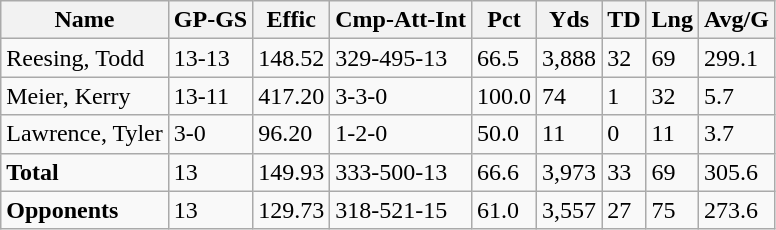<table class="wikitable" style="white-space:nowrap;">
<tr>
<th>Name</th>
<th>GP-GS</th>
<th>Effic</th>
<th>Cmp-Att-Int</th>
<th>Pct</th>
<th>Yds</th>
<th>TD</th>
<th>Lng</th>
<th>Avg/G</th>
</tr>
<tr>
<td>Reesing, Todd</td>
<td>13-13</td>
<td>148.52</td>
<td>329-495-13</td>
<td>66.5</td>
<td>3,888</td>
<td>32</td>
<td>69</td>
<td>299.1</td>
</tr>
<tr>
<td>Meier, Kerry</td>
<td>13-11</td>
<td>417.20</td>
<td>3-3-0</td>
<td>100.0</td>
<td>74</td>
<td>1</td>
<td>32</td>
<td>5.7</td>
</tr>
<tr>
<td>Lawrence, Tyler</td>
<td>3-0</td>
<td>96.20</td>
<td>1-2-0</td>
<td>50.0</td>
<td>11</td>
<td>0</td>
<td>11</td>
<td>3.7</td>
</tr>
<tr>
<td><strong>Total</strong></td>
<td>13</td>
<td>149.93</td>
<td>333-500-13</td>
<td>66.6</td>
<td>3,973</td>
<td>33</td>
<td>69</td>
<td>305.6</td>
</tr>
<tr>
<td><strong>Opponents</strong></td>
<td>13</td>
<td>129.73</td>
<td>318-521-15</td>
<td>61.0</td>
<td>3,557</td>
<td>27</td>
<td>75</td>
<td>273.6</td>
</tr>
</table>
